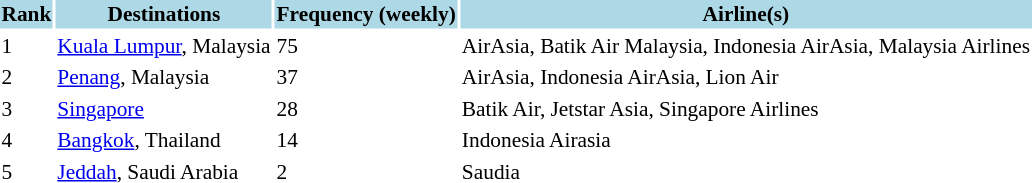<table class="sortable" style="font-size:89%; align=center;">
<tr style="background:lightblue;">
<th>Rank</th>
<th>Destinations</th>
<th>Frequency (weekly)</th>
<th>Airline(s)</th>
</tr>
<tr>
<td>1</td>
<td> <a href='#'>Kuala Lumpur</a>, Malaysia</td>
<td>75</td>
<td>AirAsia, Batik Air Malaysia, Indonesia AirAsia, Malaysia Airlines</td>
</tr>
<tr>
<td>2</td>
<td> <a href='#'>Penang</a>, Malaysia</td>
<td>37</td>
<td>AirAsia, Indonesia AirAsia, Lion Air</td>
</tr>
<tr>
<td>3</td>
<td> <a href='#'>Singapore</a></td>
<td>28</td>
<td>Batik Air, Jetstar Asia, Singapore Airlines</td>
</tr>
<tr>
<td>4</td>
<td> <a href='#'>Bangkok</a>, Thailand</td>
<td>14</td>
<td>Indonesia Airasia</td>
</tr>
<tr>
<td>5</td>
<td> <a href='#'>Jeddah</a>, Saudi Arabia</td>
<td>2</td>
<td>Saudia</td>
</tr>
<tr>
</tr>
</table>
